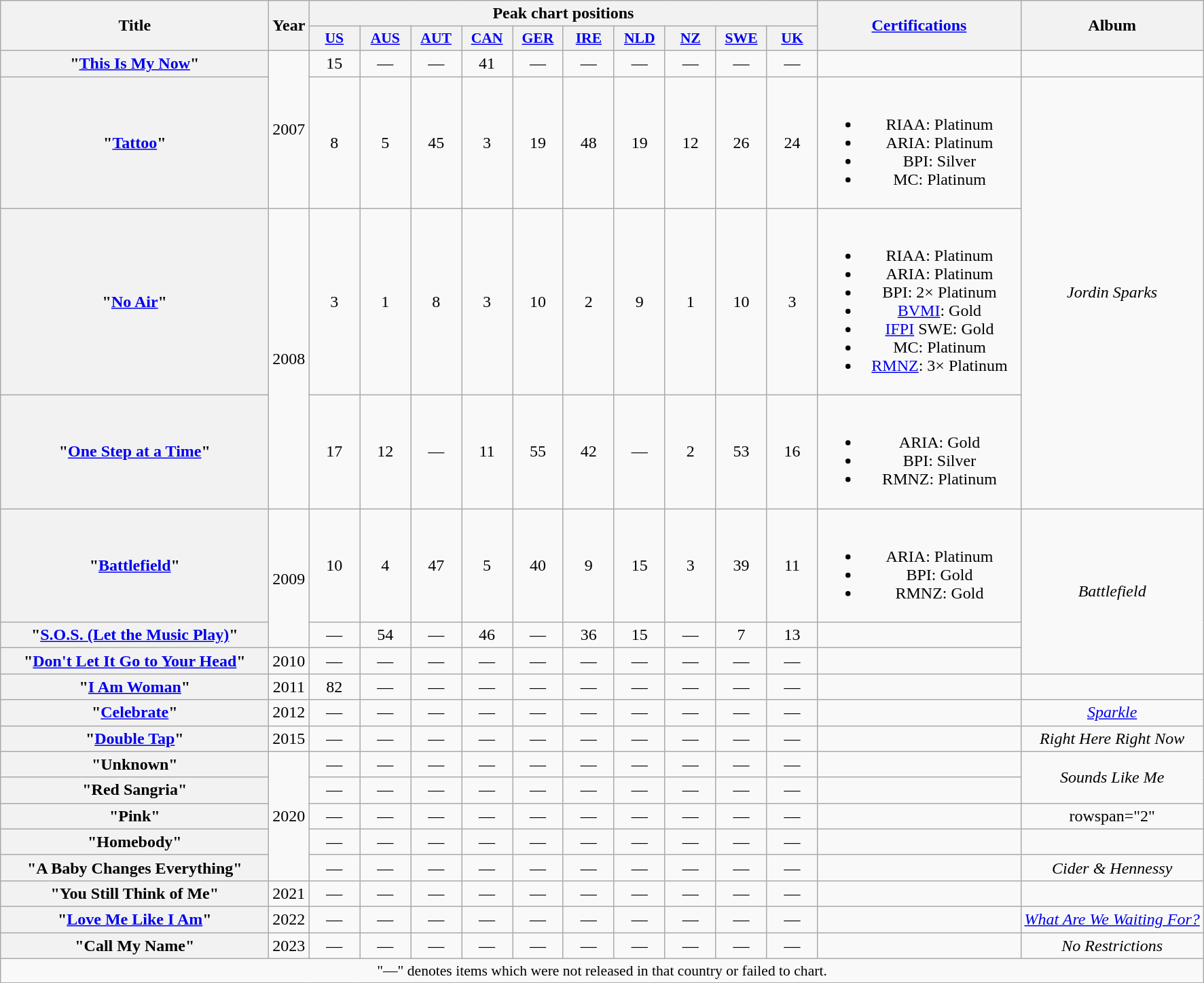<table class="wikitable plainrowheaders" style="text-align:center;">
<tr>
<th scope="col" rowspan="2" style="width:16em;">Title</th>
<th scope="col" rowspan="2">Year</th>
<th scope="col" colspan="10">Peak chart positions</th>
<th scope="col" rowspan="2" style="width:12em;"><a href='#'>Certifications</a></th>
<th scope="col" rowspan="2">Album</th>
</tr>
<tr>
<th scope="col" style="width:3em;font-size:90%;"><a href='#'>US</a><br></th>
<th scope="col" style="width:3em;font-size:90%;"><a href='#'>AUS</a><br></th>
<th scope="col" style="width:3em;font-size:90%;"><a href='#'>AUT</a><br></th>
<th scope="col" style="width:3em;font-size:90%;"><a href='#'>CAN</a><br></th>
<th scope="col" style="width:3em;font-size:90%;"><a href='#'>GER</a><br></th>
<th scope="col" style="width:3em;font-size:90%;"><a href='#'>IRE</a><br></th>
<th scope="col" style="width:3em;font-size:90%;"><a href='#'>NLD</a><br></th>
<th scope="col" style="width:3em;font-size:90%;"><a href='#'>NZ</a><br></th>
<th scope="col" style="width:3em;font-size:90%;"><a href='#'>SWE</a><br></th>
<th scope="col" style="width:3em;font-size:90%;"><a href='#'>UK</a><br></th>
</tr>
<tr>
<th scope="row">"<a href='#'>This Is My Now</a>"</th>
<td rowspan="2">2007</td>
<td>15</td>
<td>—</td>
<td>—</td>
<td>41</td>
<td>—</td>
<td>—</td>
<td>—</td>
<td>—</td>
<td>—</td>
<td>—</td>
<td></td>
<td></td>
</tr>
<tr>
<th scope="row">"<a href='#'>Tattoo</a>"</th>
<td>8</td>
<td>5</td>
<td>45</td>
<td>3</td>
<td>19</td>
<td>48</td>
<td>19</td>
<td>12</td>
<td>26</td>
<td>24</td>
<td><br><ul><li>RIAA: Platinum</li><li>ARIA: Platinum</li><li>BPI: Silver</li><li>MC: Platinum</li></ul></td>
<td rowspan="3"><em>Jordin Sparks</em></td>
</tr>
<tr>
<th scope="row">"<a href='#'>No Air</a>"<br></th>
<td rowspan="2">2008</td>
<td>3</td>
<td>1</td>
<td>8</td>
<td>3</td>
<td>10</td>
<td>2</td>
<td>9</td>
<td>1</td>
<td>10</td>
<td>3</td>
<td><br><ul><li>RIAA: Platinum</li><li>ARIA: Platinum</li><li>BPI: 2× Platinum</li><li><a href='#'>BVMI</a>: Gold</li><li><a href='#'>IFPI</a> SWE: Gold</li><li>MC: Platinum</li><li><a href='#'>RMNZ</a>: 3× Platinum</li></ul></td>
</tr>
<tr>
<th scope="row">"<a href='#'>One Step at a Time</a>"</th>
<td>17</td>
<td>12</td>
<td>—</td>
<td>11</td>
<td>55</td>
<td>42</td>
<td>—</td>
<td>2</td>
<td>53</td>
<td>16</td>
<td><br><ul><li>ARIA: Gold</li><li>BPI: Silver</li><li>RMNZ: Platinum</li></ul></td>
</tr>
<tr>
<th scope="row">"<a href='#'>Battlefield</a>"</th>
<td rowspan="2">2009</td>
<td>10</td>
<td>4</td>
<td>47</td>
<td>5</td>
<td>40</td>
<td>9</td>
<td>15</td>
<td>3</td>
<td>39</td>
<td>11</td>
<td><br><ul><li>ARIA: Platinum</li><li>BPI: Gold</li><li>RMNZ: Gold</li></ul></td>
<td rowspan="3"><em>Battlefield</em></td>
</tr>
<tr>
<th scope="row">"<a href='#'>S.O.S. (Let the Music Play)</a>"</th>
<td>—</td>
<td>54</td>
<td>—</td>
<td>46</td>
<td>—</td>
<td>36</td>
<td>15</td>
<td>—</td>
<td>7</td>
<td>13</td>
<td></td>
</tr>
<tr>
<th scope="row">"<a href='#'>Don't Let It Go to Your Head</a>"</th>
<td>2010</td>
<td>—</td>
<td>—</td>
<td>—</td>
<td>—</td>
<td>—</td>
<td>—</td>
<td>—</td>
<td>—</td>
<td>—</td>
<td>—</td>
<td></td>
</tr>
<tr>
<th scope="row">"<a href='#'>I Am Woman</a>"</th>
<td>2011</td>
<td>82</td>
<td>—</td>
<td>—</td>
<td>—</td>
<td>—</td>
<td>—</td>
<td>—</td>
<td>—</td>
<td>—</td>
<td>—</td>
<td></td>
<td></td>
</tr>
<tr>
<th scope="row">"<a href='#'>Celebrate</a>"<br></th>
<td>2012</td>
<td>—</td>
<td>—</td>
<td>—</td>
<td>—</td>
<td>—</td>
<td>—</td>
<td>—</td>
<td>—</td>
<td>—</td>
<td>—</td>
<td></td>
<td><em><a href='#'>Sparkle</a></em></td>
</tr>
<tr>
<th scope="row">"<a href='#'>Double Tap</a>"<br></th>
<td>2015</td>
<td>—</td>
<td>—</td>
<td>—</td>
<td>—</td>
<td>—</td>
<td>—</td>
<td>—</td>
<td>—</td>
<td>—</td>
<td>—</td>
<td></td>
<td><em>Right Here Right Now</em></td>
</tr>
<tr>
<th scope="row">"Unknown"</th>
<td rowspan="5">2020</td>
<td>—</td>
<td>—</td>
<td>—</td>
<td>—</td>
<td>—</td>
<td>—</td>
<td>—</td>
<td>—</td>
<td>—</td>
<td>—</td>
<td></td>
<td rowspan="2"><em>Sounds Like Me</em></td>
</tr>
<tr>
<th scope="row">"Red Sangria"</th>
<td>—</td>
<td>—</td>
<td>—</td>
<td>—</td>
<td>—</td>
<td>—</td>
<td>—</td>
<td>—</td>
<td>—</td>
<td>—</td>
<td></td>
</tr>
<tr>
<th scope="row">"Pink"<br></th>
<td>—</td>
<td>—</td>
<td>—</td>
<td>—</td>
<td>—</td>
<td>—</td>
<td>—</td>
<td>—</td>
<td>—</td>
<td>—</td>
<td></td>
<td>rowspan="2" </td>
</tr>
<tr>
<th scope="row">"Homebody"</th>
<td>—</td>
<td>—</td>
<td>—</td>
<td>—</td>
<td>—</td>
<td>—</td>
<td>—</td>
<td>—</td>
<td>—</td>
<td>—</td>
<td></td>
</tr>
<tr>
<th scope="row">"A Baby Changes Everything"<br></th>
<td>—</td>
<td>—</td>
<td>—</td>
<td>—</td>
<td>—</td>
<td>—</td>
<td>—</td>
<td>—</td>
<td>—</td>
<td>—</td>
<td></td>
<td><em>Cider & Hennessy</em></td>
</tr>
<tr>
<th scope="row">"You Still Think of Me"</th>
<td>2021</td>
<td>—</td>
<td>—</td>
<td>—</td>
<td>—</td>
<td>—</td>
<td>—</td>
<td>—</td>
<td>—</td>
<td>—</td>
<td>—</td>
<td></td>
<td></td>
</tr>
<tr>
<th scope="row">"<a href='#'>Love Me Like I Am</a>"<br></th>
<td>2022</td>
<td>—</td>
<td>—</td>
<td>—</td>
<td>—</td>
<td>—</td>
<td>—</td>
<td>—</td>
<td>—</td>
<td>—</td>
<td>—</td>
<td></td>
<td><em><a href='#'>What Are We Waiting For?</a></em></td>
</tr>
<tr>
<th scope="row">"Call My Name"</th>
<td>2023</td>
<td>—</td>
<td>—</td>
<td>—</td>
<td>—</td>
<td>—</td>
<td>—</td>
<td>—</td>
<td>—</td>
<td>—</td>
<td>—</td>
<td></td>
<td><em>No Restrictions</em></td>
</tr>
<tr>
<td colspan="14" style="font-size:90%">"—" denotes items which were not released in that country or failed to chart.</td>
</tr>
</table>
